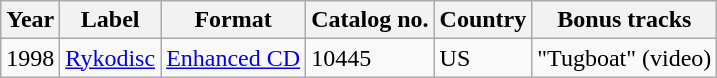<table class="wikitable">
<tr>
<th>Year</th>
<th>Label</th>
<th>Format</th>
<th>Catalog no.</th>
<th>Country</th>
<th>Bonus tracks</th>
</tr>
<tr>
<td>1998</td>
<td><a href='#'>Rykodisc</a></td>
<td><a href='#'>Enhanced CD</a></td>
<td>10445</td>
<td>US</td>
<td>"Tugboat" (video)</td>
</tr>
</table>
